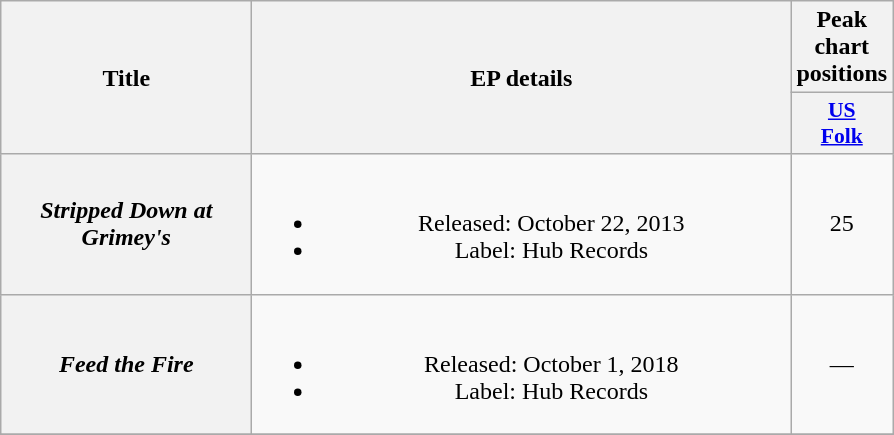<table class="wikitable plainrowheaders" style="text-align:center;" border="1">
<tr>
<th scope="col" rowspan="2" style="width:10em;">Title</th>
<th scope="col" rowspan="2" style="width:22em;">EP details</th>
<th scope="col" colspan="1">Peak chart positions</th>
</tr>
<tr>
<th scope="col" style="width:3em;font-size:90%;"><a href='#'>US<br>Folk</a><br></th>
</tr>
<tr>
<th scope="row"><em>Stripped Down at Grimey's</em></th>
<td><br><ul><li>Released: October 22, 2013</li><li>Label: Hub Records</li></ul></td>
<td>25</td>
</tr>
<tr>
<th scope="row"><em>Feed the Fire</em></th>
<td><br><ul><li>Released: October 1, 2018</li><li>Label: Hub Records</li></ul></td>
<td>—</td>
</tr>
<tr>
</tr>
</table>
